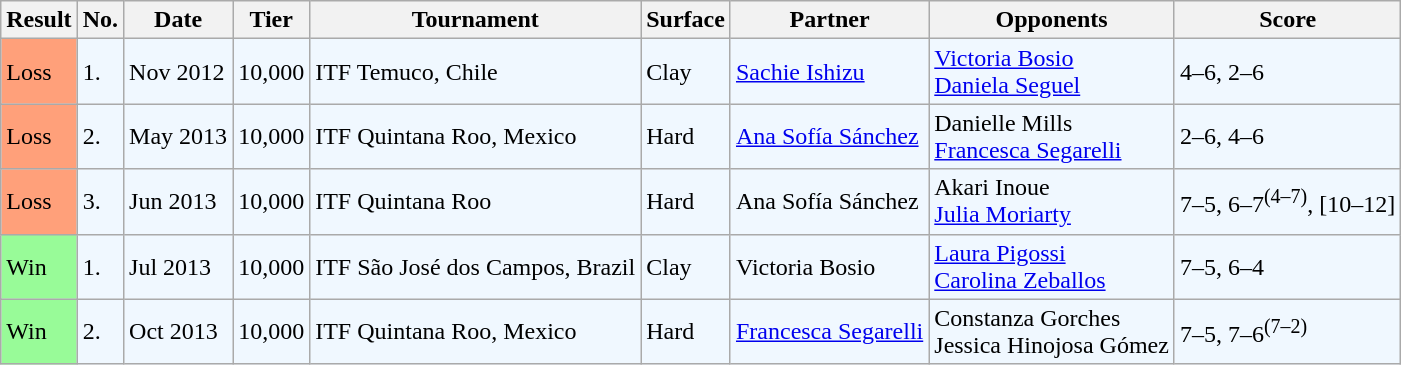<table class="sortable wikitable">
<tr>
<th>Result</th>
<th>No.</th>
<th>Date</th>
<th>Tier</th>
<th>Tournament</th>
<th>Surface</th>
<th>Partner</th>
<th>Opponents</th>
<th>Score</th>
</tr>
<tr style="background:#f0f8ff;">
<td style="background:#ffa07a;">Loss</td>
<td>1.</td>
<td>Nov 2012</td>
<td>10,000</td>
<td>ITF Temuco, Chile</td>
<td>Clay</td>
<td> <a href='#'>Sachie Ishizu</a></td>
<td> <a href='#'>Victoria Bosio</a> <br>  <a href='#'>Daniela Seguel</a></td>
<td>4–6, 2–6</td>
</tr>
<tr style="background:#f0f8ff;">
<td style="background:#ffa07a;">Loss</td>
<td>2.</td>
<td>May 2013</td>
<td>10,000</td>
<td>ITF Quintana Roo, Mexico</td>
<td>Hard</td>
<td> <a href='#'>Ana Sofía Sánchez</a></td>
<td> Danielle Mills <br>  <a href='#'>Francesca Segarelli</a></td>
<td>2–6, 4–6</td>
</tr>
<tr style="background:#f0f8ff;">
<td style="background:#ffa07a;">Loss</td>
<td>3.</td>
<td>Jun 2013</td>
<td>10,000</td>
<td>ITF Quintana Roo</td>
<td>Hard</td>
<td> Ana Sofía Sánchez</td>
<td> Akari Inoue <br>  <a href='#'>Julia Moriarty</a></td>
<td>7–5, 6–7<sup>(4–7)</sup>, [10–12]</td>
</tr>
<tr style="background:#f0f8ff;">
<td style="background:#98fb98;">Win</td>
<td>1.</td>
<td>Jul 2013</td>
<td>10,000</td>
<td>ITF São José dos Campos, Brazil</td>
<td>Clay</td>
<td> Victoria Bosio</td>
<td> <a href='#'>Laura Pigossi</a> <br>  <a href='#'>Carolina Zeballos</a></td>
<td>7–5, 6–4</td>
</tr>
<tr style="background:#f0f8ff;">
<td style="background:#98fb98;">Win</td>
<td>2.</td>
<td>Oct 2013</td>
<td>10,000</td>
<td>ITF Quintana Roo, Mexico</td>
<td>Hard</td>
<td> <a href='#'>Francesca Segarelli</a></td>
<td> Constanza Gorches <br>  Jessica Hinojosa Gómez</td>
<td>7–5, 7–6<sup>(7–2)</sup></td>
</tr>
</table>
